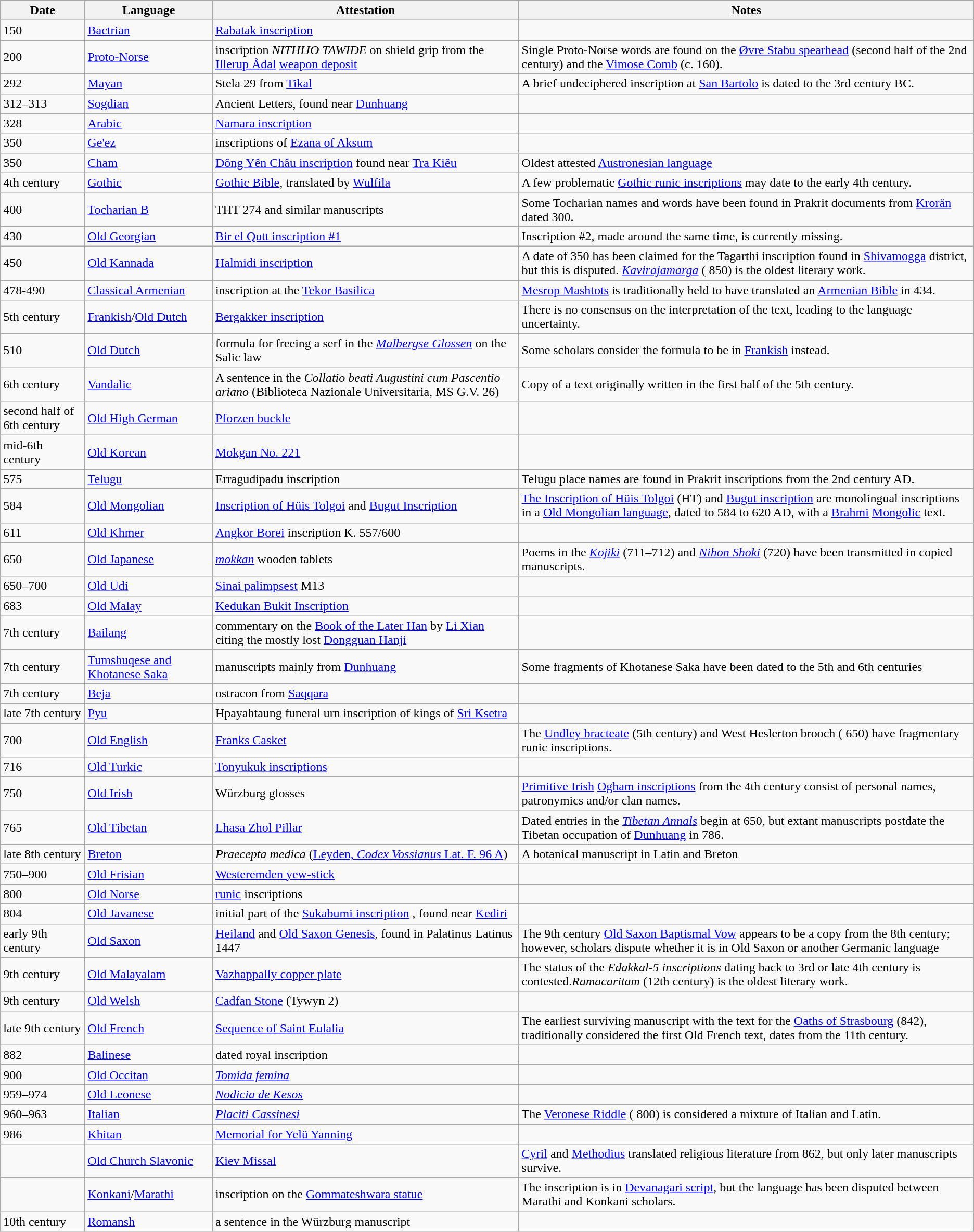<table class="wikitable">
<tr>
<th>Date</th>
<th>Language</th>
<th>Attestation</th>
<th>Notes</th>
</tr>
<tr>
<td> 150</td>
<td><a href='#'>Bactrian</a></td>
<td><a href='#'>Rabatak inscription</a></td>
<td></td>
</tr>
<tr>
<td> 200</td>
<td><a href='#'>Proto-Norse</a></td>
<td>inscription <em>NITHIJO TAWIDE</em> on shield grip from the <a href='#'>Illerup Ådal</a> <a href='#'>weapon deposit</a></td>
<td>Single Proto-Norse words are found on the <a href='#'>Øvre Stabu spearhead</a> (second half of the 2nd century) and the <a href='#'>Vimose Comb</a> (c. 160).</td>
</tr>
<tr>
<td> 292</td>
<td><a href='#'>Mayan</a></td>
<td>Stela 29 from <a href='#'>Tikal</a></td>
<td>A brief undeciphered inscription at <a href='#'>San Bartolo</a> is dated to the 3rd century BC.</td>
</tr>
<tr>
<td> 312–313</td>
<td><a href='#'>Sogdian</a></td>
<td>Ancient Letters, found near <a href='#'>Dunhuang</a></td>
<td></td>
</tr>
<tr>
<td> 328</td>
<td><a href='#'>Arabic</a></td>
<td><a href='#'>Namara inscription</a></td>
<td></td>
</tr>
<tr>
<td> 350</td>
<td><a href='#'>Ge'ez</a></td>
<td>inscriptions of <a href='#'>Ezana of Aksum</a></td>
<td></td>
</tr>
<tr>
<td> 350</td>
<td><a href='#'>Cham</a></td>
<td><a href='#'>Đông Yên Châu inscription</a> found near <a href='#'>Tra Kiêu</a></td>
<td>Oldest attested <a href='#'>Austronesian language</a></td>
</tr>
<tr>
<td>4th century</td>
<td><a href='#'>Gothic</a></td>
<td><a href='#'>Gothic Bible</a>, translated by <a href='#'>Wulfila</a></td>
<td>A few problematic <a href='#'>Gothic runic inscriptions</a> may date to the early 4th century.</td>
</tr>
<tr>
<td> 400</td>
<td><a href='#'>Tocharian B</a></td>
<td>THT 274 and similar manuscripts</td>
<td>Some Tocharian names and words have been found in Prakrit documents from <a href='#'>Krorän</a> dated  300.</td>
</tr>
<tr>
<td> 430</td>
<td><a href='#'>Old Georgian</a></td>
<td><a href='#'>Bir el Qutt inscription #1</a></td>
<td>Inscription #2, made around the same time, is currently missing.</td>
</tr>
<tr>
<td> 450</td>
<td><a href='#'>Old Kannada</a></td>
<td><a href='#'>Halmidi inscription</a></td>
<td>A date of 350 has been claimed for the Tagarthi inscription found in <a href='#'>Shivamogga</a> district, but this is disputed. <em><a href='#'>Kavirajamarga</a></em> ( 850) is the oldest literary work.</td>
</tr>
<tr>
<td> 478-490</td>
<td><a href='#'>Classical Armenian</a></td>
<td>inscription at the <a href='#'>Tekor Basilica</a></td>
<td><a href='#'>Mesrop Mashtots</a> is traditionally held to have translated an <a href='#'>Armenian Bible</a> in 434.</td>
</tr>
<tr>
<td>5th century</td>
<td><a href='#'>Frankish</a>/<a href='#'>Old Dutch</a></td>
<td><a href='#'>Bergakker inscription</a></td>
<td>There is no consensus on the interpretation of the text, leading to the language uncertainty.</td>
</tr>
<tr>
<td> 510</td>
<td><a href='#'>Old Dutch</a></td>
<td>formula for freeing a serf in the <em><a href='#'>Malbergse Glossen</a></em> on the Salic law</td>
<td>Some scholars consider the formula to be in <a href='#'>Frankish</a> instead.</td>
</tr>
<tr>
<td>6th century</td>
<td><a href='#'>Vandalic</a></td>
<td>A sentence in the <em>Collatio beati Augustini cum Pascentio ariano</em> (Biblioteca Nazionale Universitaria, MS G.V. 26)</td>
<td>Copy of a text originally written in the first half of the 5th century.</td>
</tr>
<tr>
<td>second half of 6th century</td>
<td><a href='#'>Old High German</a></td>
<td><a href='#'>Pforzen buckle</a></td>
<td></td>
</tr>
<tr>
<td>mid-6th century</td>
<td><a href='#'>Old Korean</a></td>
<td><a href='#'> Mokgan No. 221</a></td>
<td></td>
</tr>
<tr>
<td> 575</td>
<td><a href='#'>Telugu</a></td>
<td>Erragudipadu inscription</td>
<td>Telugu place names are found in Prakrit inscriptions from the 2nd century AD.</td>
</tr>
<tr>
<td> 584</td>
<td><a href='#'>Old Mongolian</a></td>
<td><a href='#'>Inscription of Hüis Tolgoi</a> and <a href='#'>Bugut Inscription</a></td>
<td><a href='#'>The Inscription of Hüis Tolgoi</a> (HT) and <a href='#'>Bugut inscription</a> are monolingual inscriptions in a <a href='#'>Old Mongolian language</a>, dated to 584 to 620 AD, with a <a href='#'>Brahmi</a> <a href='#'>Mongolic</a> text.<br></td>
</tr>
<tr>
<td> 611</td>
<td><a href='#'>Old Khmer</a></td>
<td><a href='#'>Angkor Borei</a> inscription K. 557/600</td>
<td></td>
</tr>
<tr>
<td> 650</td>
<td><a href='#'>Old Japanese</a></td>
<td><em><a href='#'>mokkan</a></em> wooden tablets</td>
<td>Poems in the <em><a href='#'>Kojiki</a></em> (711–712) and <em><a href='#'>Nihon Shoki</a></em> (720) have been transmitted in copied manuscripts.</td>
</tr>
<tr>
<td> 650–700</td>
<td><a href='#'>Old Udi</a></td>
<td><a href='#'>Sinai palimpsest</a> M13</td>
<td></td>
</tr>
<tr>
<td> 683</td>
<td><a href='#'>Old Malay</a></td>
<td><a href='#'>Kedukan Bukit Inscription</a></td>
<td></td>
</tr>
<tr>
<td>7th century</td>
<td><a href='#'> Bailang</a></td>
<td>commentary on the <a href='#'>Book of the Later Han</a> by <a href='#'>Li Xian</a> citing the mostly lost <a href='#'>Dongguan Hanji</a></td>
</tr>
<tr>
<td>7th century</td>
<td><a href='#'>Tumshuqese and Khotanese Saka</a></td>
<td>manuscripts mainly from <a href='#'>Dunhuang</a></td>
<td>Some fragments of Khotanese Saka have been dated to the 5th and 6th centuries</td>
</tr>
<tr>
<td>7th century</td>
<td><a href='#'>Beja</a></td>
<td>ostracon from <a href='#'>Saqqara</a></td>
</tr>
<tr>
<td>late 7th century</td>
<td><a href='#'>Pyu</a></td>
<td>Hpayahtaung funeral urn inscription of kings of <a href='#'>Sri Ksetra</a></td>
<td></td>
</tr>
<tr>
<td> 700</td>
<td><a href='#'>Old English</a></td>
<td><a href='#'>Franks Casket</a></td>
<td>The <a href='#'>Undley bracteate</a> (5th century) and West Heslerton brooch ( 650) have fragmentary runic inscriptions.</td>
</tr>
<tr>
<td> 716</td>
<td><a href='#'>Old Turkic</a></td>
<td><a href='#'>Tonyukuk inscriptions</a></td>
<td></td>
</tr>
<tr>
<td> 750</td>
<td><a href='#'>Old Irish</a></td>
<td>Würzburg glosses</td>
<td><a href='#'>Primitive Irish</a> <a href='#'>Ogham inscriptions</a> from the 4th century consist of personal names, patronymics and/or clan names.</td>
</tr>
<tr>
<td> 765</td>
<td><a href='#'>Old Tibetan</a></td>
<td><a href='#'>Lhasa Zhol Pillar</a></td>
<td>Dated entries in the <em><a href='#'>Tibetan Annals</a></em> begin at 650, but extant manuscripts postdate the Tibetan occupation of <a href='#'>Dunhuang</a> in 786.</td>
</tr>
<tr>
<td>late 8th century</td>
<td><a href='#'>Breton</a></td>
<td><em>Praecepta medica</em> (<a href='#'>Leyden, <em>Codex Vossianus</em> Lat. F. 96 A</a>)</td>
<td>A botanical manuscript in Latin and Breton</td>
</tr>
<tr>
<td> 750–900</td>
<td><a href='#'>Old Frisian</a></td>
<td><a href='#'>Westeremden yew-stick</a></td>
<td></td>
</tr>
<tr>
<td> 800</td>
<td><a href='#'>Old Norse</a></td>
<td><a href='#'>runic</a> inscriptions</td>
<td></td>
</tr>
<tr>
<td> 804</td>
<td><a href='#'>Old Javanese</a></td>
<td>initial part of the <a href='#'>Sukabumi inscription</a> , found near <a href='#'>Kediri</a></td>
<td></td>
</tr>
<tr>
<td>early 9th century</td>
<td><a href='#'>Old Saxon</a></td>
<td><a href='#'>Heiland</a> and <a href='#'>Old Saxon Genesis</a>, found in Palatinus Latinus 1447</td>
<td>The 9th century <a href='#'>Old Saxon Baptismal Vow</a> appears to be a copy from the 8th century; however, scholars dispute whether it is in Old Saxon or another Germanic language</td>
</tr>
<tr>
<td>9th century</td>
<td><a href='#'>Old Malayalam</a></td>
<td><a href='#'>Vazhappally copper plate</a></td>
<td>The status of the <em>Edakkal-5 inscriptions</em> dating back to 3rd or late 4th century is contested.<em>Ramacaritam</em> (12th century) is the oldest literary work.</td>
</tr>
<tr>
<td>9th century</td>
<td><a href='#'>Old Welsh</a></td>
<td><a href='#'>Cadfan Stone</a> (Tywyn 2)</td>
<td></td>
</tr>
<tr>
<td>late 9th century</td>
<td><a href='#'>Old French</a></td>
<td><a href='#'>Sequence of Saint Eulalia</a></td>
<td>The earliest surviving manuscript with the text for the <a href='#'>Oaths of Strasbourg</a> (842), traditionally considered the first Old French text, dates from the 11th century.</td>
</tr>
<tr>
<td> 882</td>
<td><a href='#'>Balinese</a></td>
<td>dated royal inscription</td>
<td></td>
</tr>
<tr>
<td> 900</td>
<td><a href='#'>Old Occitan</a></td>
<td><em><a href='#'>Tomida femina</a></em></td>
<td></td>
</tr>
<tr>
<td> 959–974</td>
<td><a href='#'>Old Leonese</a></td>
<td><em><a href='#'>Nodicia de Kesos</a></em></td>
<td></td>
</tr>
<tr>
<td> 960–963</td>
<td><a href='#'>Italian</a></td>
<td><em><a href='#'>Placiti Cassinesi</a></em></td>
<td>The <a href='#'>Veronese Riddle</a> ( 800) is considered a mixture of Italian and Latin.</td>
</tr>
<tr>
<td> 986</td>
<td><a href='#'>Khitan</a></td>
<td><a href='#'>Memorial for Yelü Yanning</a></td>
<td></td>
</tr>
<tr>
<td></td>
<td><a href='#'>Old Church Slavonic</a></td>
<td><a href='#'>Kiev Missal</a></td>
<td><a href='#'>Cyril</a> and <a href='#'>Methodius</a> translated religious literature from  862, but only later manuscripts survive.</td>
</tr>
<tr>
<td></td>
<td><a href='#'>Konkani</a>/<a href='#'>Marathi</a></td>
<td>inscription on the <a href='#'>Gommateshwara statue</a></td>
<td>The inscription is in <a href='#'>Devanagari script</a>, but the language has been disputed between Marathi and Konkani scholars.</td>
</tr>
<tr>
<td>10th century</td>
<td><a href='#'>Romansh</a></td>
<td>a sentence in the Würzburg manuscript</td>
</tr>
</table>
